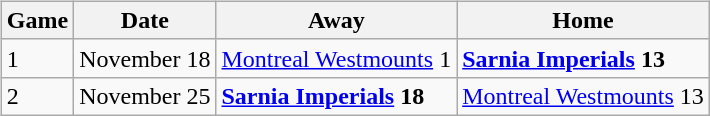<table cellspacing="10">
<tr>
<td valign="top"><br><table class="wikitable">
<tr>
<th>Game</th>
<th>Date</th>
<th>Away</th>
<th>Home</th>
</tr>
<tr>
<td>1</td>
<td>November 18</td>
<td><a href='#'>Montreal Westmounts</a> 1</td>
<td><strong><a href='#'>Sarnia Imperials</a> 13</strong></td>
</tr>
<tr>
<td>2</td>
<td>November 25</td>
<td><strong><a href='#'>Sarnia Imperials</a> 18</strong></td>
<td><a href='#'>Montreal Westmounts</a> 13</td>
</tr>
</table>
</td>
</tr>
</table>
